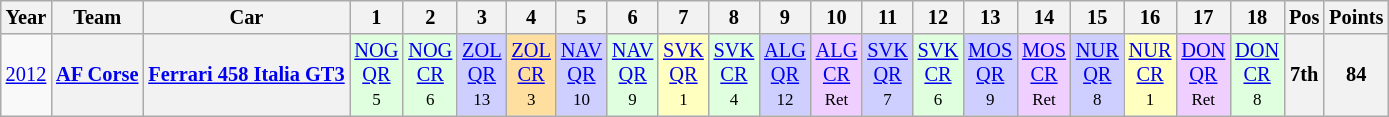<table class="wikitable" style="text-align:center; font-size:85%;">
<tr>
<th>Year</th>
<th>Team</th>
<th>Car</th>
<th>1</th>
<th>2</th>
<th>3</th>
<th>4</th>
<th>5</th>
<th>6</th>
<th>7</th>
<th>8</th>
<th>9</th>
<th>10</th>
<th>11</th>
<th>12</th>
<th>13</th>
<th>14</th>
<th>15</th>
<th>16</th>
<th>17</th>
<th>18</th>
<th>Pos</th>
<th>Points</th>
</tr>
<tr>
<td><a href='#'>2012</a></td>
<th nowrap><a href='#'>AF Corse</a></th>
<th nowrap><a href='#'>Ferrari 458 Italia GT3</a></th>
<td style="background:#DFFFDF;"><a href='#'>NOG<br>QR</a><br><small>5<br></small></td>
<td style="background:#DFFFDF;"><a href='#'>NOG<br>CR</a><br><small>6<br></small></td>
<td style="background:#CFCFFF;"><a href='#'>ZOL<br>QR</a><br><small>13<br></small></td>
<td style="background:#FFDF9F;"><a href='#'>ZOL<br>CR</a><br><small>3<br></small></td>
<td style="background:#CFCFFF;"><a href='#'>NAV<br>QR</a><br><small>10<br></small></td>
<td style="background:#DFFFDF;"><a href='#'>NAV<br>QR</a><br><small>9<br></small></td>
<td style="background:#FFFFBF;"><a href='#'>SVK<br>QR</a><br><small>1<br></small></td>
<td style="background:#DFFFDF;"><a href='#'>SVK<br>CR</a><br><small>4<br></small></td>
<td style="background:#CFCFFF;"><a href='#'>ALG<br>QR</a><br><small>12<br></small></td>
<td style="background:#EFCFFF;"><a href='#'>ALG<br>CR</a><br><small>Ret<br></small></td>
<td style="background:#CFCFFF;"><a href='#'>SVK<br>QR</a><br><small>7<br></small></td>
<td style="background:#DFFFDF;"><a href='#'>SVK<br>CR</a><br><small>6<br></small></td>
<td style="background:#CFCFFF;"><a href='#'>MOS<br>QR</a><br><small>9<br></small></td>
<td style="background:#EFCFFF;"><a href='#'>MOS<br>CR</a><br><small>Ret<br></small></td>
<td style="background:#CFCFFF;"><a href='#'>NUR<br>QR</a><br><small>8<br></small></td>
<td style="background:#FFFFBF;"><a href='#'>NUR<br>CR</a><br><small>1<br></small></td>
<td style="background:#EFCFFF;"><a href='#'>DON<br>QR</a><br><small>Ret<br></small></td>
<td style="background:#DFFFDF;"><a href='#'>DON<br>CR</a><br><small>8<br></small></td>
<th>7th</th>
<th>84</th>
</tr>
</table>
